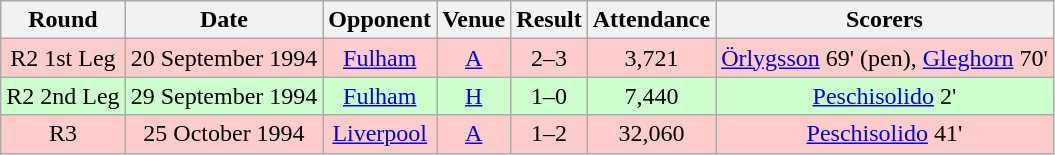<table class="wikitable" style="font-size:100%; text-align:center">
<tr>
<th>Round</th>
<th>Date</th>
<th>Opponent</th>
<th>Venue</th>
<th>Result</th>
<th>Attendance</th>
<th>Scorers</th>
</tr>
<tr style="background-color: #FFCCCC;">
<td>R2 1st Leg</td>
<td>20 September 1994</td>
<td><a href='#'>Fulham</a></td>
<td><a href='#'>A</a></td>
<td>2–3</td>
<td>3,721</td>
<td><a href='#'>Örlygsson</a> 69' (pen), <a href='#'>Gleghorn</a> 70'</td>
</tr>
<tr style="background-color: #CCFFCC;">
<td>R2 2nd Leg</td>
<td>29 September 1994</td>
<td><a href='#'>Fulham</a></td>
<td><a href='#'>H</a></td>
<td>1–0</td>
<td>7,440</td>
<td><a href='#'>Peschisolido</a> 2'</td>
</tr>
<tr style="background-color: #FFCCCC;">
<td>R3</td>
<td>25 October 1994</td>
<td><a href='#'>Liverpool</a></td>
<td><a href='#'>A</a></td>
<td>1–2</td>
<td>32,060</td>
<td><a href='#'>Peschisolido</a> 41'</td>
</tr>
</table>
